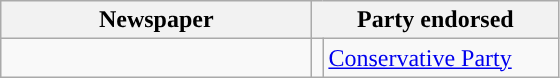<table class="wikitable">
<tr>
<th width=200px>Newspaper</th>
<th colspan=2>Party endorsed</th>
</tr>
<tr>
<td></td>
<td style="background-color: "></td>
<td width=150px><a href='#'>Conservative Party</a></td>
</tr>
</table>
